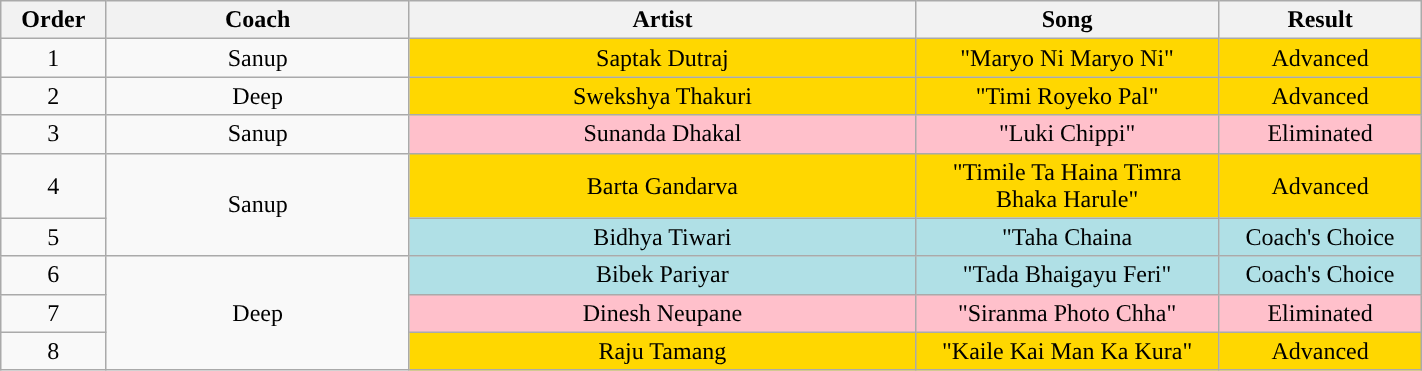<table class="wikitable plainrowheaders" style="text-align:center; width:75%;">
<tr>
<th scope="col" style="width:05%;">Order</th>
<th scope="col" style="width:15%;">Coach</th>
<th scope="col" style="width:25%;">Artist</th>
<th scope="col" style="width:15%;">Song</th>
<th scope="col" style="width:10%;">Result</th>
</tr>
<tr>
<td scope="row">1</td>
<td>Sanup</td>
<td style="background:gold">Saptak Dutraj</td>
<td style="background:gold">"Maryo Ni Maryo Ni"</td>
<td style="background:gold">Advanced</td>
</tr>
<tr>
<td scope="row">2</td>
<td>Deep</td>
<td style="background:gold">Swekshya Thakuri</td>
<td style="background:gold">"Timi Royeko Pal"</td>
<td style="background:gold">Advanced</td>
</tr>
<tr>
<td scope="row">3</td>
<td>Sanup</td>
<td style="background:pink">Sunanda Dhakal</td>
<td style="background:pink">"Luki Chippi"</td>
<td style="background:pink">Eliminated</td>
</tr>
<tr>
<td scope="row">4</td>
<td rowspan="2">Sanup</td>
<td style="background:gold">Barta Gandarva</td>
<td style="background:gold">"Timile Ta Haina Timra Bhaka Harule"</td>
<td style="background:gold">Advanced</td>
</tr>
<tr>
<td scope="row" `>5</td>
<td style="background:#b0e0e6">Bidhya Tiwari</td>
<td style="background:#b0e0e6">"Taha Chaina</td>
<td style="background:#b0e0e6">Coach's Choice</td>
</tr>
<tr>
<td scope="row">6</td>
<td rowspan="3">Deep</td>
<td style="background:#b0e0e6">Bibek Pariyar</td>
<td style="background:#b0e0e6">"Tada Bhaigayu Feri"</td>
<td style="background:#b0e0e6">Coach's Choice</td>
</tr>
<tr>
<td scope="row">7</td>
<td style="background:pink">Dinesh Neupane</td>
<td style="background:pink">"Siranma Photo Chha"</td>
<td style="background:pink">Eliminated</td>
</tr>
<tr>
<td scope="row">8</td>
<td style="background:gold">Raju Tamang</td>
<td style="background:gold">"Kaile Kai Man Ka Kura"</td>
<td style="background:gold">Advanced</td>
</tr>
</table>
